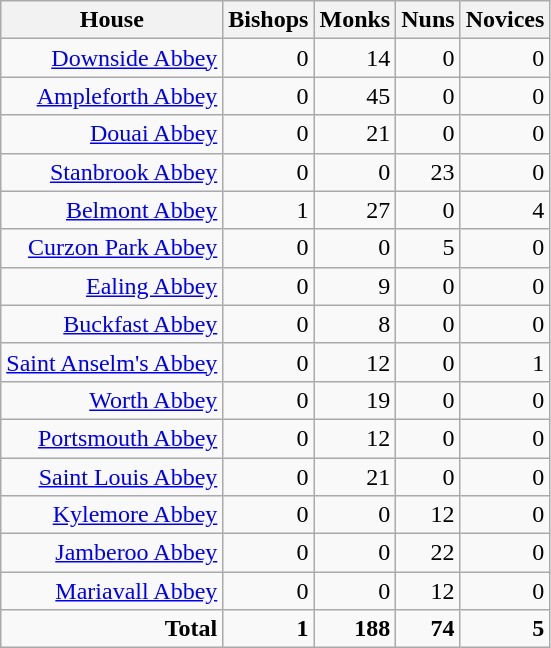<table class="wikitable sortable" style="text-align:right">
<tr>
<th>House</th>
<th>Bishops</th>
<th>Monks</th>
<th>Nuns</th>
<th>Novices</th>
</tr>
<tr>
<td><a href='#'>Downside Abbey</a></td>
<td>0</td>
<td>14</td>
<td>0</td>
<td>0</td>
</tr>
<tr>
<td><a href='#'>Ampleforth Abbey</a></td>
<td>0</td>
<td>45</td>
<td>0</td>
<td>0</td>
</tr>
<tr>
<td><a href='#'>Douai Abbey</a></td>
<td>0</td>
<td>21</td>
<td>0</td>
<td>0</td>
</tr>
<tr>
<td><a href='#'>Stanbrook Abbey</a></td>
<td>0</td>
<td>0</td>
<td>23</td>
<td>0</td>
</tr>
<tr>
<td><a href='#'>Belmont Abbey</a></td>
<td>1</td>
<td>27</td>
<td>0</td>
<td>4</td>
</tr>
<tr>
<td><a href='#'>Curzon Park Abbey</a></td>
<td>0</td>
<td>0</td>
<td>5</td>
<td>0</td>
</tr>
<tr>
<td><a href='#'>Ealing Abbey</a></td>
<td>0</td>
<td>9</td>
<td>0</td>
<td>0</td>
</tr>
<tr>
<td><a href='#'>Buckfast Abbey</a></td>
<td>0</td>
<td>8</td>
<td>0</td>
<td>0</td>
</tr>
<tr>
<td><a href='#'>Saint Anselm's Abbey</a></td>
<td>0</td>
<td>12</td>
<td>0</td>
<td>1</td>
</tr>
<tr>
<td><a href='#'>Worth Abbey</a></td>
<td>0</td>
<td>19</td>
<td>0</td>
<td>0</td>
</tr>
<tr>
<td><a href='#'>Portsmouth Abbey</a></td>
<td>0</td>
<td>12</td>
<td>0</td>
<td>0</td>
</tr>
<tr>
<td><a href='#'>Saint Louis Abbey</a></td>
<td>0</td>
<td>21</td>
<td>0</td>
<td>0</td>
</tr>
<tr>
<td><a href='#'>Kylemore Abbey</a></td>
<td>0</td>
<td>0</td>
<td>12</td>
<td>0</td>
</tr>
<tr>
<td><a href='#'>Jamberoo Abbey</a></td>
<td>0</td>
<td>0</td>
<td>22</td>
<td>0</td>
</tr>
<tr>
<td><a href='#'>Mariavall Abbey</a></td>
<td>0</td>
<td>0</td>
<td>12</td>
<td>0</td>
</tr>
<tr>
<td><strong>Total</strong></td>
<td><strong>1</strong></td>
<td><strong>188</strong></td>
<td><strong>74</strong></td>
<td><strong>5</strong></td>
</tr>
</table>
